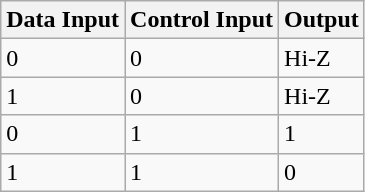<table class="wikitable">
<tr>
<th>Data Input</th>
<th>Control Input</th>
<th>Output</th>
</tr>
<tr>
<td>0</td>
<td>0</td>
<td>Hi-Z</td>
</tr>
<tr>
<td>1</td>
<td>0</td>
<td>Hi-Z</td>
</tr>
<tr>
<td>0</td>
<td>1</td>
<td>1</td>
</tr>
<tr>
<td>1</td>
<td>1</td>
<td>0</td>
</tr>
</table>
